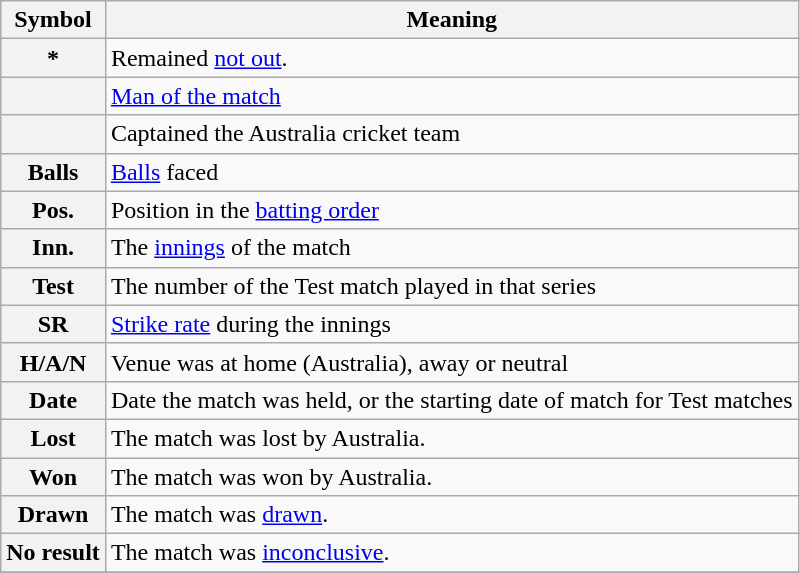<table class="wikitable plainrowheaders" border="1">
<tr>
<th>Symbol</th>
<th>Meaning</th>
</tr>
<tr>
<th scope="row">*</th>
<td>Remained <a href='#'>not out</a>.</td>
</tr>
<tr>
<th scope="row"></th>
<td><a href='#'>Man of the match</a></td>
</tr>
<tr>
<th scope="row"></th>
<td>Captained the Australia cricket team</td>
</tr>
<tr>
<th scope="row">Balls</th>
<td><a href='#'>Balls</a> faced</td>
</tr>
<tr>
<th scope="row">Pos.</th>
<td>Position in the <a href='#'>batting order</a></td>
</tr>
<tr>
<th scope="row">Inn.</th>
<td>The <a href='#'>innings</a> of the match</td>
</tr>
<tr>
<th scope="row">Test</th>
<td>The number of the Test match played in that series</td>
</tr>
<tr>
<th scope="row">SR</th>
<td><a href='#'>Strike rate</a> during the innings</td>
</tr>
<tr>
<th scope="row">H/A/N</th>
<td>Venue was at home (Australia), away or neutral</td>
</tr>
<tr>
<th scope="row">Date</th>
<td>Date the match was held, or the starting date of match for Test matches</td>
</tr>
<tr>
<th scope="row">Lost</th>
<td>The match was lost by Australia.</td>
</tr>
<tr>
<th scope="row">Won</th>
<td>The match was won by Australia.</td>
</tr>
<tr>
<th scope="row">Drawn</th>
<td>The match was <a href='#'>drawn</a>.</td>
</tr>
<tr>
<th scope="row">No result</th>
<td>The match was <a href='#'>inconclusive</a>.</td>
</tr>
<tr>
</tr>
</table>
